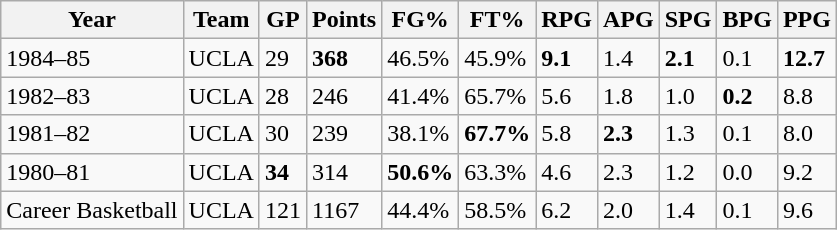<table class="wikitable">
<tr>
<th>Year</th>
<th>Team</th>
<th>GP</th>
<th>Points</th>
<th>FG%</th>
<th>FT%</th>
<th>RPG</th>
<th>APG</th>
<th>SPG</th>
<th>BPG</th>
<th>PPG</th>
</tr>
<tr>
<td>1984–85</td>
<td>UCLA</td>
<td>29</td>
<td><strong>368</strong></td>
<td>46.5%</td>
<td>45.9%</td>
<td><strong>9.1</strong></td>
<td>1.4</td>
<td><strong>2.1</strong></td>
<td>0.1</td>
<td><strong>12.7</strong></td>
</tr>
<tr>
<td>1982–83</td>
<td>UCLA</td>
<td>28</td>
<td>246</td>
<td>41.4%</td>
<td>65.7%</td>
<td>5.6</td>
<td>1.8</td>
<td>1.0</td>
<td><strong>0.2</strong></td>
<td>8.8</td>
</tr>
<tr>
<td>1981–82</td>
<td>UCLA</td>
<td>30</td>
<td>239</td>
<td>38.1%</td>
<td><strong>67.7%</strong></td>
<td>5.8</td>
<td><strong>2.3</strong></td>
<td>1.3</td>
<td>0.1</td>
<td>8.0</td>
</tr>
<tr>
<td>1980–81</td>
<td>UCLA</td>
<td><strong>34</strong></td>
<td>314</td>
<td><strong>50.6%</strong></td>
<td>63.3%</td>
<td>4.6</td>
<td>2.3</td>
<td>1.2</td>
<td>0.0</td>
<td>9.2</td>
</tr>
<tr>
<td>Career Basketball</td>
<td>UCLA</td>
<td>121</td>
<td>1167</td>
<td>44.4%</td>
<td>58.5%</td>
<td>6.2</td>
<td>2.0</td>
<td>1.4</td>
<td>0.1</td>
<td>9.6</td>
</tr>
</table>
